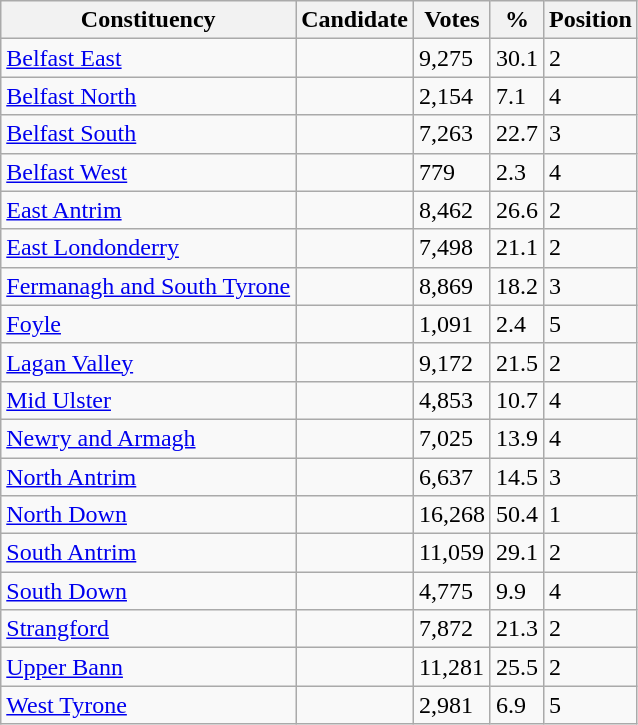<table class="wikitable sortable">
<tr>
<th>Constituency</th>
<th>Candidate</th>
<th>Votes</th>
<th>%</th>
<th>Position</th>
</tr>
<tr>
<td><a href='#'>Belfast East</a></td>
<td></td>
<td>9,275</td>
<td>30.1</td>
<td>2</td>
</tr>
<tr>
<td><a href='#'>Belfast North</a></td>
<td></td>
<td>2,154</td>
<td>7.1</td>
<td>4</td>
</tr>
<tr>
<td><a href='#'>Belfast South</a></td>
<td></td>
<td>7,263</td>
<td>22.7</td>
<td>3</td>
</tr>
<tr>
<td><a href='#'>Belfast West</a></td>
<td></td>
<td>779</td>
<td>2.3</td>
<td>4</td>
</tr>
<tr>
<td><a href='#'>East Antrim</a></td>
<td></td>
<td>8,462</td>
<td>26.6</td>
<td>2</td>
</tr>
<tr>
<td><a href='#'>East Londonderry</a></td>
<td></td>
<td>7,498</td>
<td>21.1</td>
<td>2</td>
</tr>
<tr>
<td><a href='#'>Fermanagh and South Tyrone</a></td>
<td></td>
<td>8,869</td>
<td>18.2</td>
<td>3</td>
</tr>
<tr>
<td><a href='#'>Foyle</a></td>
<td></td>
<td>1,091</td>
<td>2.4</td>
<td>5</td>
</tr>
<tr>
<td><a href='#'>Lagan Valley</a></td>
<td></td>
<td>9,172</td>
<td>21.5</td>
<td>2</td>
</tr>
<tr>
<td><a href='#'>Mid Ulster</a></td>
<td></td>
<td>4,853</td>
<td>10.7</td>
<td>4</td>
</tr>
<tr>
<td><a href='#'>Newry and Armagh</a></td>
<td></td>
<td>7,025</td>
<td>13.9</td>
<td>4</td>
</tr>
<tr>
<td><a href='#'>North Antrim</a></td>
<td></td>
<td>6,637</td>
<td>14.5</td>
<td>3</td>
</tr>
<tr>
<td><a href='#'>North Down</a></td>
<td></td>
<td>16,268</td>
<td>50.4</td>
<td>1</td>
</tr>
<tr>
<td><a href='#'>South Antrim</a></td>
<td></td>
<td>11,059</td>
<td>29.1</td>
<td>2</td>
</tr>
<tr>
<td><a href='#'>South Down</a></td>
<td></td>
<td>4,775</td>
<td>9.9</td>
<td>4</td>
</tr>
<tr>
<td><a href='#'>Strangford</a></td>
<td></td>
<td>7,872</td>
<td>21.3</td>
<td>2</td>
</tr>
<tr>
<td><a href='#'>Upper Bann</a></td>
<td></td>
<td>11,281</td>
<td>25.5</td>
<td>2</td>
</tr>
<tr>
<td><a href='#'>West Tyrone</a></td>
<td></td>
<td>2,981</td>
<td>6.9</td>
<td>5</td>
</tr>
</table>
